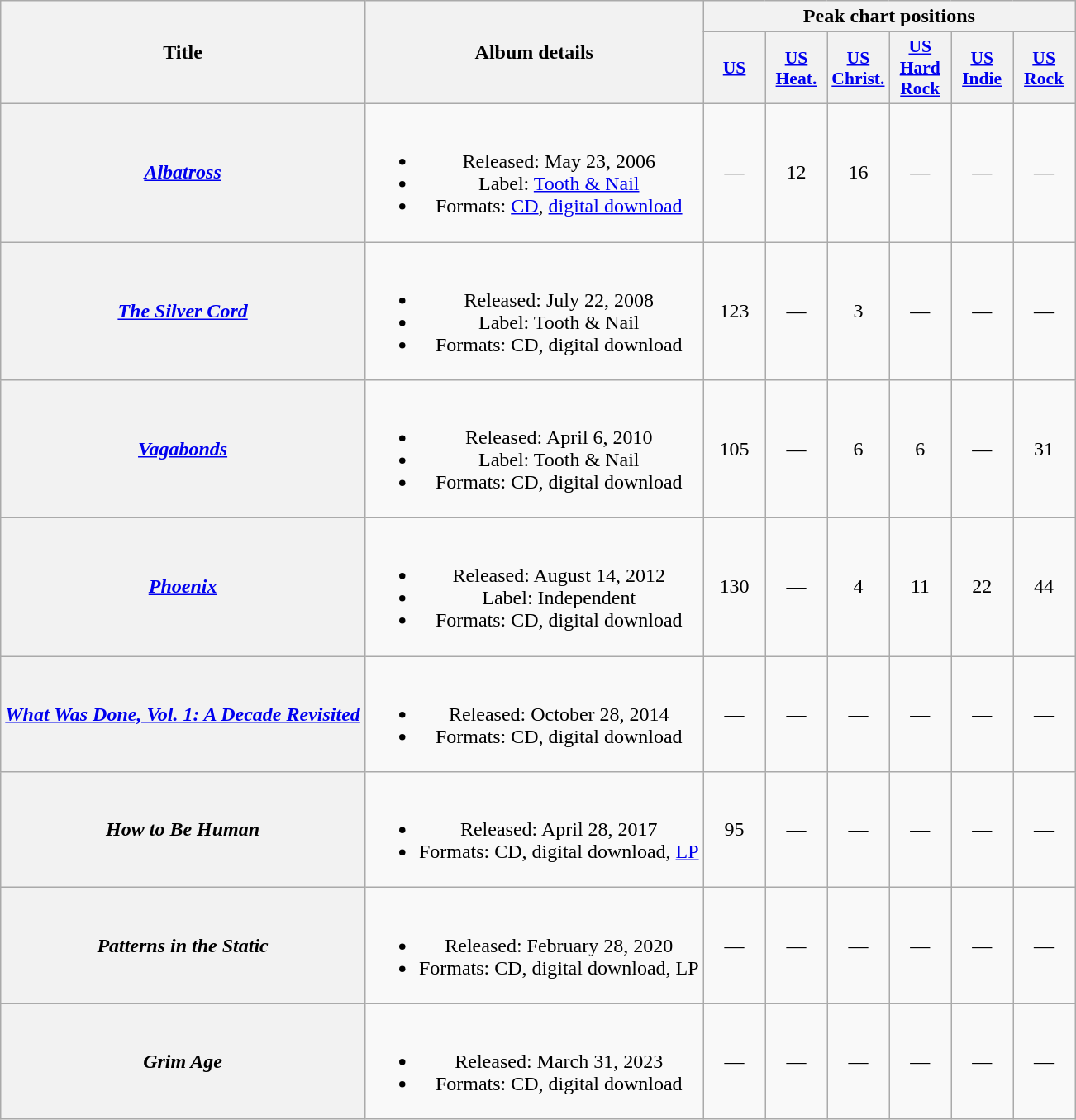<table class="wikitable plainrowheaders" style="text-align:center;">
<tr>
<th scope="col" rowspan="2">Title</th>
<th scope="col" rowspan="2">Album details</th>
<th scope="col" colspan="6">Peak chart positions</th>
</tr>
<tr>
<th scope="col" style="width:3em;font-size:90%;"><a href='#'>US</a><br></th>
<th scope="col" style="width:3em;font-size:90%;"><a href='#'>US<br>Heat.</a><br></th>
<th scope="col" style="width:3em;font-size:90%;"><a href='#'>US<br>Christ.</a><br></th>
<th scope="col" style="width:3em;font-size:90%;"><a href='#'>US<br>Hard Rock</a><br></th>
<th scope="col" style="width:3em;font-size:90%;"><a href='#'>US<br>Indie</a><br></th>
<th scope="col" style="width:3em;font-size:90%;"><a href='#'>US<br>Rock</a><br></th>
</tr>
<tr>
<th scope="row"><em><a href='#'>Albatross</a></em></th>
<td><br><ul><li>Released: May 23, 2006</li><li>Label: <a href='#'>Tooth & Nail</a></li><li>Formats: <a href='#'>CD</a>, <a href='#'>digital download</a></li></ul></td>
<td>—</td>
<td>12</td>
<td>16</td>
<td>—</td>
<td>—</td>
<td>—</td>
</tr>
<tr>
<th scope="row"><em><a href='#'>The Silver Cord</a></em></th>
<td><br><ul><li>Released: July 22, 2008</li><li>Label: Tooth & Nail</li><li>Formats: CD, digital download</li></ul></td>
<td>123</td>
<td>—</td>
<td>3</td>
<td>—</td>
<td>—</td>
<td>—</td>
</tr>
<tr>
<th scope="row"><em><a href='#'>Vagabonds</a></em></th>
<td><br><ul><li>Released: April 6, 2010</li><li>Label: Tooth & Nail</li><li>Formats: CD, digital download</li></ul></td>
<td>105</td>
<td>—</td>
<td>6</td>
<td>6</td>
<td>—</td>
<td>31</td>
</tr>
<tr>
<th scope="row"><em><a href='#'>Phoenix</a></em></th>
<td><br><ul><li>Released: August 14, 2012</li><li>Label: Independent</li><li>Formats: CD, digital download</li></ul></td>
<td>130</td>
<td>—</td>
<td>4</td>
<td>11</td>
<td>22</td>
<td>44</td>
</tr>
<tr>
<th scope="row"><em><a href='#'>What Was Done, Vol. 1: A Decade Revisited</a></em></th>
<td><br><ul><li>Released: October 28, 2014</li><li>Formats: CD, digital download</li></ul></td>
<td>—</td>
<td>—</td>
<td>—</td>
<td>—</td>
<td>—</td>
<td>—</td>
</tr>
<tr>
<th scope="row"><em>How to Be Human</em></th>
<td><br><ul><li>Released: April 28, 2017</li><li>Formats: CD, digital download, <a href='#'>LP</a></li></ul></td>
<td>95</td>
<td>—</td>
<td>—</td>
<td>—</td>
<td>—</td>
<td>—</td>
</tr>
<tr>
<th scope="row"><em>Patterns in the Static</em></th>
<td><br><ul><li>Released: February 28, 2020</li><li>Formats: CD, digital download, LP</li></ul></td>
<td>—</td>
<td>—</td>
<td>—</td>
<td>—</td>
<td>—</td>
<td>—</td>
</tr>
<tr>
<th scope="row"><em>Grim Age</em></th>
<td><br><ul><li>Released: March 31, 2023</li><li>Formats: CD, digital download</li></ul></td>
<td>—</td>
<td>—</td>
<td>—</td>
<td>—</td>
<td>—</td>
<td>—</td>
</tr>
</table>
